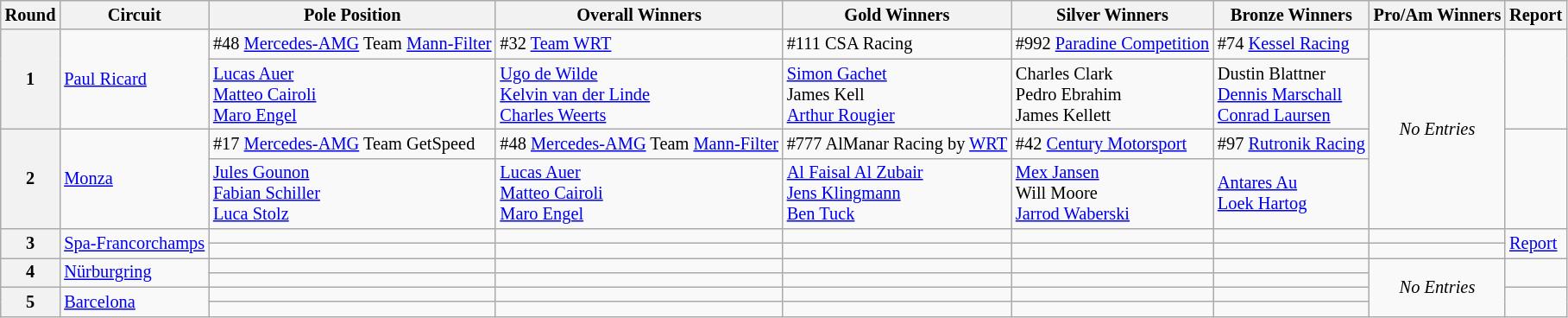<table class="wikitable" style="font-size:85%;">
<tr>
<th>Round</th>
<th>Circuit</th>
<th>Pole Position</th>
<th>Overall Winners</th>
<th>Gold Winners</th>
<th>Silver Winners</th>
<th>Bronze Winners</th>
<th nowrap>Pro/Am Winners</th>
<th>Report</th>
</tr>
<tr>
<th rowspan=2>1</th>
<td rowspan=2> <a href='#'>Paul Ricard</a></td>
<td nowrap> #48 <a href='#'>Mercedes-AMG</a> Team <a href='#'>Mann-Filter</a></td>
<td> #32 <a href='#'>Team WRT</a></td>
<td nowrap> #111 CSA Racing</td>
<td nowrap> #992 <a href='#'>Paradine Competition</a></td>
<td nowrap> #74 <a href='#'>Kessel Racing</a></td>
<td rowspan=4 align=center><em>No Entries</em></td>
<td rowspan=2></td>
</tr>
<tr>
<td> <a href='#'>Lucas Auer</a><br> <a href='#'>Matteo Cairoli</a><br> <a href='#'>Maro Engel</a></td>
<td nowrap> <a href='#'>Ugo de Wilde</a><br> <a href='#'>Kelvin van der Linde</a><br> <a href='#'>Charles Weerts</a></td>
<td> <a href='#'>Simon Gachet</a><br> James Kell<br> <a href='#'>Arthur Rougier</a></td>
<td> Charles Clark<br> Pedro Ebrahim<br> James Kellett</td>
<td nowrap> Dustin Blattner<br> <a href='#'>Dennis Marschall</a><br> <a href='#'>Conrad Laursen</a></td>
</tr>
<tr>
<th rowspan=2>2</th>
<td rowspan=2> <a href='#'>Monza</a></td>
<td nowrap> #17 <a href='#'>Mercedes-AMG</a> Team GetSpeed</td>
<td nowrap> #48 <a href='#'>Mercedes-AMG</a> Team <a href='#'>Mann-Filter</a></td>
<td nowrap> #777 AlManar Racing by <a href='#'>WRT</a></td>
<td nowrap> #42 <a href='#'>Century Motorsport</a></td>
<td nowrap> #97 <a href='#'>Rutronik Racing</a></td>
<td rowspan=2></td>
</tr>
<tr>
<td> <a href='#'>Jules Gounon</a><br> <a href='#'>Fabian Schiller</a><br> <a href='#'>Luca Stolz</a></td>
<td> <a href='#'>Lucas Auer</a><br> <a href='#'>Matteo Cairoli</a><br> <a href='#'>Maro Engel</a></td>
<td> <a href='#'>Al Faisal Al Zubair</a><br> <a href='#'>Jens Klingmann</a><br> <a href='#'>Ben Tuck</a></td>
<td> <a href='#'>Mex Jansen</a><br> Will Moore<br> <a href='#'>Jarrod Waberski</a></td>
<td> <a href='#'>Antares Au</a><br> <a href='#'>Loek Hartog</a></td>
</tr>
<tr>
<th rowspan=2>3</th>
<td rowspan=2> <a href='#'>Spa-Francorchamps</a></td>
<td></td>
<td></td>
<td></td>
<td></td>
<td></td>
<td></td>
<td rowspan=2><a href='#'>Report</a></td>
</tr>
<tr>
<td></td>
<td></td>
<td></td>
<td></td>
<td></td>
<td></td>
</tr>
<tr>
<th rowspan=2>4</th>
<td rowspan=2> <a href='#'>Nürburgring</a></td>
<td></td>
<td></td>
<td></td>
<td></td>
<td></td>
<td rowspan=4 align=center><em>No Entries</em></td>
<td rowspan=2></td>
</tr>
<tr>
<td></td>
<td></td>
<td></td>
<td></td>
<td></td>
</tr>
<tr>
<th rowspan=2>5</th>
<td rowspan=2> <a href='#'>Barcelona</a></td>
<td></td>
<td></td>
<td></td>
<td></td>
<td></td>
<td rowspan=2></td>
</tr>
<tr>
<td></td>
<td></td>
<td></td>
<td></td>
<td></td>
</tr>
</table>
